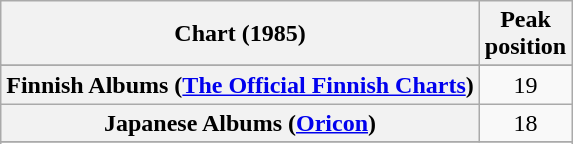<table class="wikitable sortable plainrowheaders">
<tr>
<th>Chart (1985)</th>
<th>Peak<br>position</th>
</tr>
<tr>
</tr>
<tr>
<th scope="row">Finnish Albums (<a href='#'>The Official Finnish Charts</a>)</th>
<td align="center">19</td>
</tr>
<tr>
<th scope="row">Japanese Albums (<a href='#'>Oricon</a>)</th>
<td align="center">18</td>
</tr>
<tr>
</tr>
<tr>
</tr>
</table>
